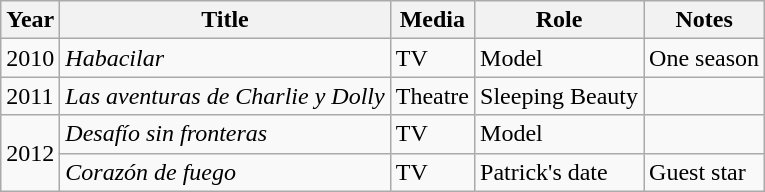<table class="wikitable sortable">
<tr>
<th>Year</th>
<th>Title</th>
<th>Media</th>
<th>Role</th>
<th class="unsortable">Notes</th>
</tr>
<tr>
<td>2010</td>
<td><em>Habacilar</em></td>
<td>TV</td>
<td>Model</td>
<td>One season</td>
</tr>
<tr>
<td>2011</td>
<td><em>Las aventuras de Charlie y Dolly</em></td>
<td>Theatre</td>
<td>Sleeping Beauty</td>
<td></td>
</tr>
<tr>
<td rowspan=2>2012</td>
<td><em>Desafío sin fronteras</em></td>
<td>TV</td>
<td>Model</td>
<td></td>
</tr>
<tr>
<td><em>Corazón de fuego</em></td>
<td>TV</td>
<td>Patrick's date</td>
<td>Guest star</td>
</tr>
</table>
